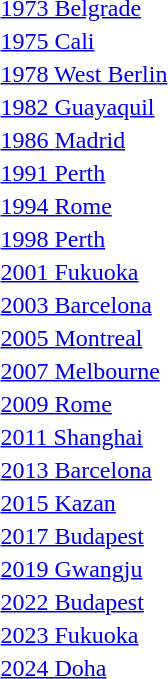<table>
<tr>
<td><a href='#'>1973 Belgrade</a></td>
<td></td>
<td></td>
<td></td>
</tr>
<tr>
<td><a href='#'>1975 Cali</a></td>
<td></td>
<td></td>
<td></td>
</tr>
<tr>
<td><a href='#'>1978 West Berlin</a></td>
<td></td>
<td></td>
<td></td>
</tr>
<tr>
<td><a href='#'>1982 Guayaquil</a></td>
<td></td>
<td></td>
<td></td>
</tr>
<tr>
<td><a href='#'>1986 Madrid</a></td>
<td></td>
<td></td>
<td></td>
</tr>
<tr>
<td><a href='#'>1991 Perth</a></td>
<td></td>
<td></td>
<td></td>
</tr>
<tr>
<td><a href='#'>1994 Rome</a></td>
<td></td>
<td></td>
<td></td>
</tr>
<tr>
<td><a href='#'>1998 Perth</a></td>
<td></td>
<td></td>
<td></td>
</tr>
<tr>
<td><a href='#'>2001 Fukuoka</a></td>
<td></td>
<td></td>
<td></td>
</tr>
<tr>
<td><a href='#'>2003 Barcelona</a></td>
<td></td>
<td></td>
<td></td>
</tr>
<tr>
<td><a href='#'>2005 Montreal</a></td>
<td></td>
<td></td>
<td></td>
</tr>
<tr>
<td><a href='#'>2007 Melbourne</a></td>
<td></td>
<td></td>
<td></td>
</tr>
<tr>
<td><a href='#'>2009 Rome</a></td>
<td></td>
<td></td>
<td></td>
</tr>
<tr>
<td><a href='#'>2011 Shanghai</a></td>
<td></td>
<td></td>
<td></td>
</tr>
<tr>
<td><a href='#'>2013 Barcelona</a></td>
<td></td>
<td></td>
<td></td>
</tr>
<tr>
<td><a href='#'>2015 Kazan</a></td>
<td></td>
<td></td>
<td></td>
</tr>
<tr>
<td><a href='#'>2017 Budapest</a></td>
<td></td>
<td></td>
<td></td>
</tr>
<tr>
<td><a href='#'>2019 Gwangju</a></td>
<td></td>
<td></td>
<td></td>
</tr>
<tr>
<td><a href='#'>2022 Budapest</a></td>
<td></td>
<td></td>
<td></td>
</tr>
<tr>
<td><a href='#'>2023 Fukuoka</a></td>
<td></td>
<td></td>
<td></td>
</tr>
<tr>
<td><a href='#'>2024 Doha</a></td>
<td></td>
<td></td>
<td></td>
</tr>
</table>
